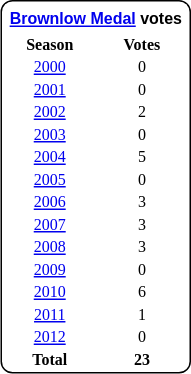<table style="margin-right:4px; margin-top:8px; float:right; border:1px #000 solid; border-radius:8px; background:#fff; font-family:Verdana; font-size:8pt; text-align:center;">
<tr style="background:#fff;">
<td style="padding:3px; margin-bottom:-3px; margin-top:2px; font-family:Arial; " colspan="2"><strong><a href='#'>Brownlow Medal</a> votes</strong></td>
</tr>
<tr>
<th style="width:50%;">Season</th>
<th style="width:50%;">Votes</th>
</tr>
<tr>
<td><a href='#'>2000</a></td>
<td>0</td>
</tr>
<tr>
<td><a href='#'>2001</a></td>
<td>0</td>
</tr>
<tr>
<td><a href='#'>2002</a></td>
<td>2</td>
</tr>
<tr>
<td><a href='#'>2003</a></td>
<td>0</td>
</tr>
<tr>
<td><a href='#'>2004</a></td>
<td>5</td>
</tr>
<tr>
<td><a href='#'>2005</a></td>
<td>0</td>
</tr>
<tr>
<td><a href='#'>2006</a></td>
<td>3</td>
</tr>
<tr>
<td><a href='#'>2007</a></td>
<td>3</td>
</tr>
<tr>
<td><a href='#'>2008</a></td>
<td>3</td>
</tr>
<tr>
<td><a href='#'>2009</a></td>
<td>0</td>
</tr>
<tr>
<td><a href='#'>2010</a></td>
<td>6</td>
</tr>
<tr>
<td><a href='#'>2011</a></td>
<td>1</td>
</tr>
<tr>
<td><a href='#'>2012</a></td>
<td>0</td>
</tr>
<tr>
<td><strong>Total</strong></td>
<td><strong>23</strong></td>
</tr>
</table>
